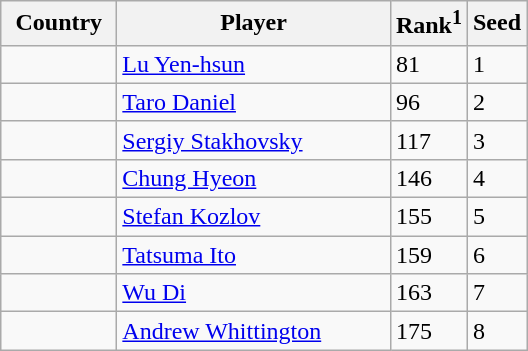<table class="sortable wikitable">
<tr>
<th width="70">Country</th>
<th width="175">Player</th>
<th>Rank<sup>1</sup></th>
<th>Seed</th>
</tr>
<tr>
<td></td>
<td><a href='#'>Lu Yen-hsun</a></td>
<td>81</td>
<td>1</td>
</tr>
<tr>
<td></td>
<td><a href='#'>Taro Daniel</a></td>
<td>96</td>
<td>2</td>
</tr>
<tr>
<td></td>
<td><a href='#'>Sergiy Stakhovsky</a></td>
<td>117</td>
<td>3</td>
</tr>
<tr>
<td></td>
<td><a href='#'>Chung Hyeon</a></td>
<td>146</td>
<td>4</td>
</tr>
<tr>
<td></td>
<td><a href='#'>Stefan Kozlov</a></td>
<td>155</td>
<td>5</td>
</tr>
<tr>
<td></td>
<td><a href='#'>Tatsuma Ito</a></td>
<td>159</td>
<td>6</td>
</tr>
<tr>
<td></td>
<td><a href='#'>Wu Di</a></td>
<td>163</td>
<td>7</td>
</tr>
<tr>
<td></td>
<td><a href='#'>Andrew Whittington</a></td>
<td>175</td>
<td>8</td>
</tr>
</table>
